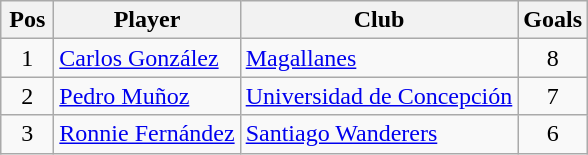<table class="wikitable">
<tr>
<th width=28>Pos</th>
<th>Player</th>
<th>Club</th>
<th>Goals</th>
</tr>
<tr>
<td align=center>1</td>
<td> <a href='#'>Carlos González</a></td>
<td><a href='#'>Magallanes</a></td>
<td align=center>8</td>
</tr>
<tr>
<td align=center>2</td>
<td> <a href='#'>Pedro Muñoz</a></td>
<td><a href='#'>Universidad de Concepción</a></td>
<td align=center>7</td>
</tr>
<tr>
<td align=center>3</td>
<td> <a href='#'>Ronnie Fernández</a></td>
<td><a href='#'>Santiago Wanderers</a></td>
<td align=center>6</td>
</tr>
</table>
